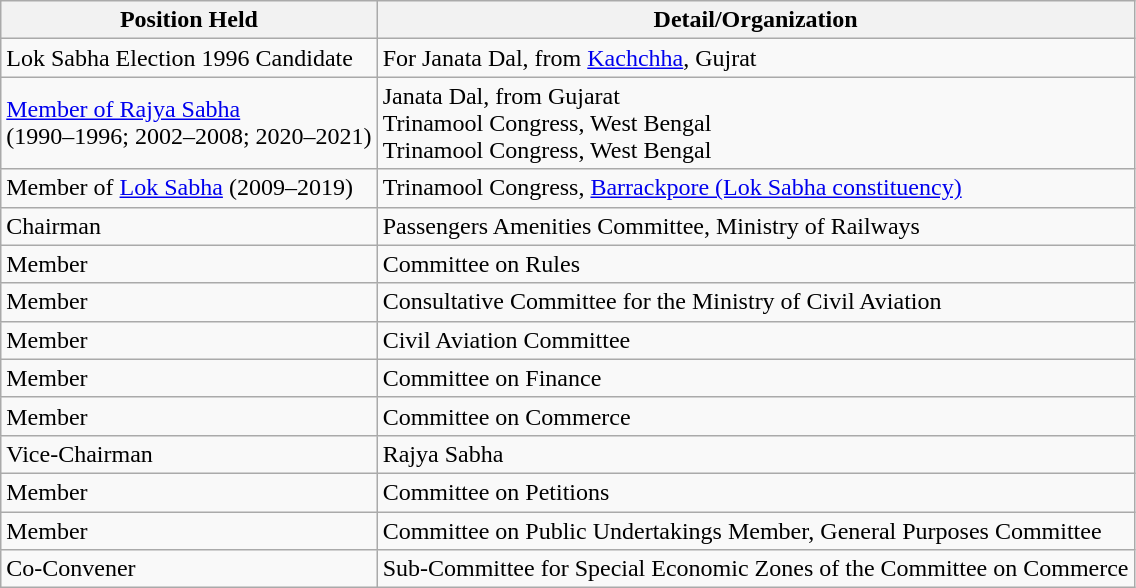<table class="wikitable">
<tr>
<th>Position Held</th>
<th>Detail/Organization</th>
</tr>
<tr>
<td>Lok Sabha Election 1996 Candidate</td>
<td>For Janata Dal, from <a href='#'>Kachchha</a>, Gujrat</td>
</tr>
<tr>
<td><a href='#'>Member of Rajya Sabha</a><br>(1990–1996; 2002–2008; 2020–2021)</td>
<td>Janata Dal, from Gujarat<br>Trinamool Congress, West Bengal<br>Trinamool Congress, West Bengal</td>
</tr>
<tr>
<td>Member of <a href='#'>Lok Sabha</a> (2009–2019)</td>
<td>Trinamool Congress, <a href='#'>Barrackpore (Lok Sabha constituency)</a></td>
</tr>
<tr>
<td>Chairman</td>
<td>Passengers Amenities Committee, Ministry of Railways</td>
</tr>
<tr>
<td>Member</td>
<td>Committee on Rules</td>
</tr>
<tr>
<td>Member</td>
<td>Consultative Committee for the Ministry of Civil Aviation</td>
</tr>
<tr>
<td>Member</td>
<td>Civil Aviation Committee</td>
</tr>
<tr>
<td>Member</td>
<td>Committee on Finance</td>
</tr>
<tr>
<td>Member</td>
<td>Committee on Commerce</td>
</tr>
<tr>
<td>Vice-Chairman</td>
<td>Rajya Sabha</td>
</tr>
<tr>
<td>Member</td>
<td>Committee on Petitions</td>
</tr>
<tr>
<td>Member</td>
<td>Committee on Public Undertakings Member, General Purposes Committee</td>
</tr>
<tr>
<td>Co-Convener</td>
<td>Sub-Committee for Special Economic Zones of the Committee on Commerce</td>
</tr>
</table>
